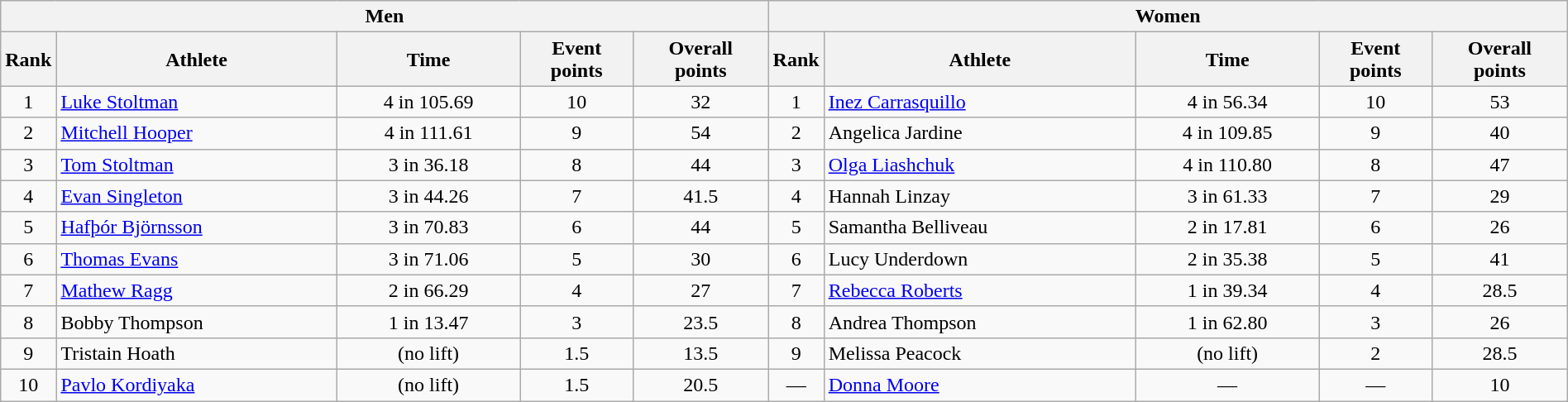<table class="wikitable sortable" style="text-align:center;width: 100%;">
<tr>
<th colspan="5">Men</th>
<th colspan="5">Women</th>
</tr>
<tr>
<th scope="col" style="width: 10px;">Rank</th>
<th scope="col">Athlete</th>
<th scope="col">Time</th>
<th scope="col">Event<br> points</th>
<th scope="col">Overall<br> points</th>
<th scope="col" style="width: 10px;">Rank</th>
<th scope="col">Athlete</th>
<th scope="col">Time</th>
<th scope="col">Event<br> points</th>
<th scope="col">Overall<br> points</th>
</tr>
<tr>
<td>1</td>
<td align=left> <a href='#'>Luke Stoltman</a></td>
<td>4 in 105.69</td>
<td>10</td>
<td>32</td>
<td>1</td>
<td align=left> <a href='#'>Inez Carrasquillo</a></td>
<td>4 in 56.34</td>
<td>10</td>
<td>53</td>
</tr>
<tr>
<td>2</td>
<td align=left> <a href='#'>Mitchell Hooper</a></td>
<td>4 in 111.61</td>
<td>9</td>
<td>54</td>
<td>2</td>
<td align=left> Angelica Jardine</td>
<td>4 in 109.85</td>
<td>9</td>
<td>40</td>
</tr>
<tr>
<td>3</td>
<td align=left> <a href='#'>Tom Stoltman</a></td>
<td>3 in 36.18</td>
<td>8</td>
<td>44</td>
<td>3</td>
<td align=left> <a href='#'>Olga Liashchuk</a></td>
<td>4 in 110.80</td>
<td>8</td>
<td>47</td>
</tr>
<tr>
<td>4</td>
<td align=left> <a href='#'>Evan Singleton</a></td>
<td>3 in 44.26</td>
<td>7</td>
<td>41.5</td>
<td>4</td>
<td align=left> Hannah Linzay</td>
<td>3 in 61.33</td>
<td>7</td>
<td>29</td>
</tr>
<tr>
<td>5</td>
<td align=left> <a href='#'>Hafþór Björnsson</a></td>
<td>3 in 70.83</td>
<td>6</td>
<td>44</td>
<td>5</td>
<td align=left> Samantha Belliveau</td>
<td>2 in 17.81</td>
<td>6</td>
<td>26</td>
</tr>
<tr>
<td>6</td>
<td align=left> <a href='#'>Thomas Evans</a></td>
<td>3 in 71.06</td>
<td>5</td>
<td>30</td>
<td>6</td>
<td align=left> Lucy Underdown</td>
<td>2 in 35.38</td>
<td>5</td>
<td>41</td>
</tr>
<tr>
<td>7</td>
<td align=left> <a href='#'>Mathew Ragg</a></td>
<td>2 in 66.29</td>
<td>4</td>
<td>27</td>
<td>7</td>
<td align=left> <a href='#'>Rebecca Roberts</a></td>
<td>1 in 39.34</td>
<td>4</td>
<td>28.5</td>
</tr>
<tr>
<td>8</td>
<td align=left> Bobby Thompson</td>
<td>1 in 13.47</td>
<td>3</td>
<td>23.5</td>
<td>8</td>
<td align=left> Andrea Thompson</td>
<td>1 in 62.80</td>
<td>3</td>
<td>26</td>
</tr>
<tr>
<td>9</td>
<td align=left> Tristain Hoath</td>
<td>(no lift)</td>
<td>1.5</td>
<td>13.5</td>
<td>9</td>
<td align=left> Melissa Peacock</td>
<td>(no lift)</td>
<td>2</td>
<td>28.5</td>
</tr>
<tr>
<td>10</td>
<td align=left> <a href='#'>Pavlo Kordiyaka</a></td>
<td>(no lift)</td>
<td>1.5</td>
<td>20.5</td>
<td>—</td>
<td align=left> <a href='#'>Donna Moore</a></td>
<td>—</td>
<td>—</td>
<td>10</td>
</tr>
</table>
